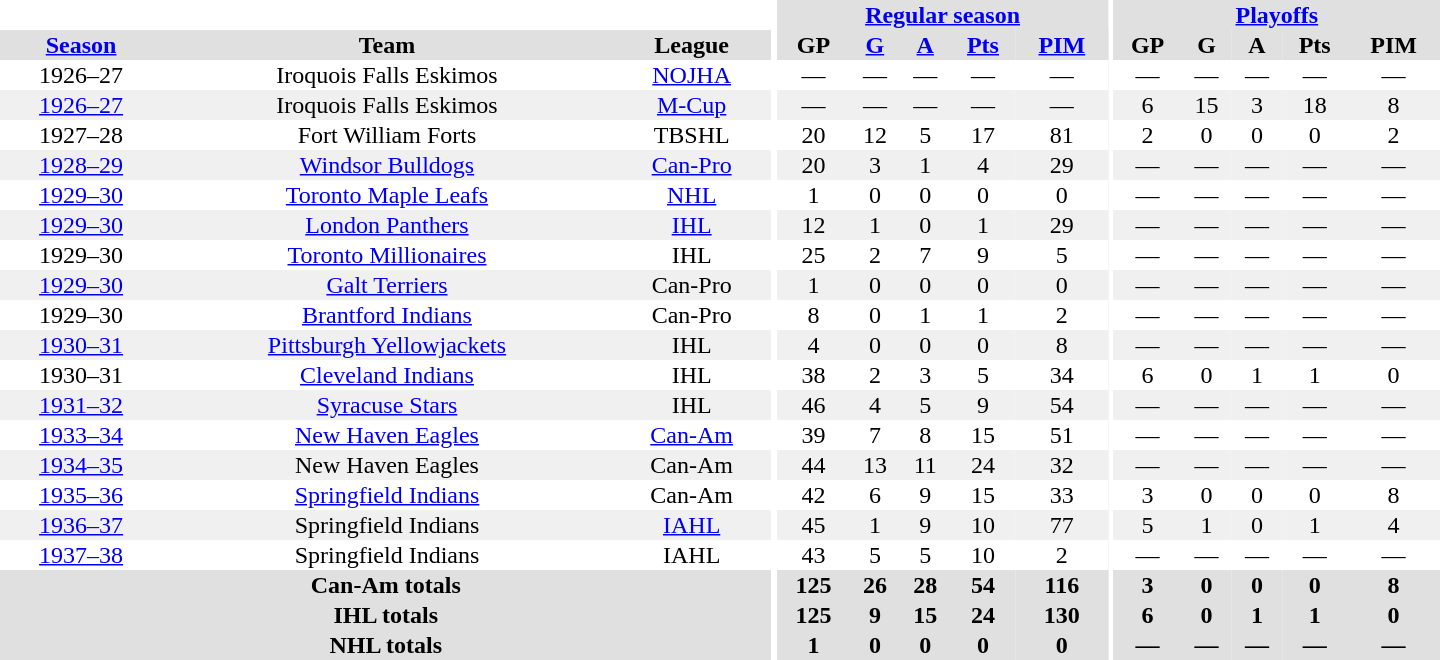<table border="0" cellpadding="1" cellspacing="0" style="text-align:center; width:60em">
<tr bgcolor="#e0e0e0">
<th colspan="3" bgcolor="#ffffff"></th>
<th rowspan="100" bgcolor="#ffffff"></th>
<th colspan="5"><a href='#'>Regular season</a></th>
<th rowspan="100" bgcolor="#ffffff"></th>
<th colspan="5"><a href='#'>Playoffs</a></th>
</tr>
<tr bgcolor="#e0e0e0">
<th><a href='#'>Season</a></th>
<th>Team</th>
<th>League</th>
<th>GP</th>
<th><a href='#'>G</a></th>
<th><a href='#'>A</a></th>
<th><a href='#'>Pts</a></th>
<th><a href='#'>PIM</a></th>
<th>GP</th>
<th>G</th>
<th>A</th>
<th>Pts</th>
<th>PIM</th>
</tr>
<tr>
<td>1926–27</td>
<td>Iroquois Falls Eskimos</td>
<td><a href='#'>NOJHA</a></td>
<td>—</td>
<td>—</td>
<td>—</td>
<td>—</td>
<td>—</td>
<td>—</td>
<td>—</td>
<td>—</td>
<td>—</td>
<td>—</td>
</tr>
<tr bgcolor="#f0f0f0">
<td><a href='#'>1926–27</a></td>
<td>Iroquois Falls Eskimos</td>
<td><a href='#'>M-Cup</a></td>
<td>—</td>
<td>—</td>
<td>—</td>
<td>—</td>
<td>—</td>
<td>6</td>
<td>15</td>
<td>3</td>
<td>18</td>
<td>8</td>
</tr>
<tr>
<td>1927–28</td>
<td>Fort William Forts</td>
<td>TBSHL</td>
<td>20</td>
<td>12</td>
<td>5</td>
<td>17</td>
<td>81</td>
<td>2</td>
<td>0</td>
<td>0</td>
<td>0</td>
<td>2</td>
</tr>
<tr bgcolor="#f0f0f0">
<td><a href='#'>1928–29</a></td>
<td><a href='#'>Windsor Bulldogs</a></td>
<td><a href='#'>Can-Pro</a></td>
<td>20</td>
<td>3</td>
<td>1</td>
<td>4</td>
<td>29</td>
<td>—</td>
<td>—</td>
<td>—</td>
<td>—</td>
<td>—</td>
</tr>
<tr>
<td><a href='#'>1929–30</a></td>
<td><a href='#'>Toronto Maple Leafs</a></td>
<td><a href='#'>NHL</a></td>
<td>1</td>
<td>0</td>
<td>0</td>
<td>0</td>
<td>0</td>
<td>—</td>
<td>—</td>
<td>—</td>
<td>—</td>
<td>—</td>
</tr>
<tr bgcolor="#f0f0f0">
<td><a href='#'>1929–30</a></td>
<td><a href='#'>London Panthers</a></td>
<td><a href='#'>IHL</a></td>
<td>12</td>
<td>1</td>
<td>0</td>
<td>1</td>
<td>29</td>
<td>—</td>
<td>—</td>
<td>—</td>
<td>—</td>
<td>—</td>
</tr>
<tr>
<td>1929–30</td>
<td><a href='#'>Toronto Millionaires</a></td>
<td>IHL</td>
<td>25</td>
<td>2</td>
<td>7</td>
<td>9</td>
<td>5</td>
<td>—</td>
<td>—</td>
<td>—</td>
<td>—</td>
<td>—</td>
</tr>
<tr bgcolor="#f0f0f0">
<td><a href='#'>1929–30</a></td>
<td><a href='#'>Galt Terriers</a></td>
<td>Can-Pro</td>
<td>1</td>
<td>0</td>
<td>0</td>
<td>0</td>
<td>0</td>
<td>—</td>
<td>—</td>
<td>—</td>
<td>—</td>
<td>—</td>
</tr>
<tr>
<td>1929–30</td>
<td><a href='#'>Brantford Indians</a></td>
<td>Can-Pro</td>
<td>8</td>
<td>0</td>
<td>1</td>
<td>1</td>
<td>2</td>
<td>—</td>
<td>—</td>
<td>—</td>
<td>—</td>
<td>—</td>
</tr>
<tr bgcolor="#f0f0f0">
<td><a href='#'>1930–31</a></td>
<td><a href='#'>Pittsburgh Yellowjackets</a></td>
<td>IHL</td>
<td>4</td>
<td>0</td>
<td>0</td>
<td>0</td>
<td>8</td>
<td>—</td>
<td>—</td>
<td>—</td>
<td>—</td>
<td>—</td>
</tr>
<tr>
<td>1930–31</td>
<td><a href='#'>Cleveland Indians</a></td>
<td>IHL</td>
<td>38</td>
<td>2</td>
<td>3</td>
<td>5</td>
<td>34</td>
<td>6</td>
<td>0</td>
<td>1</td>
<td>1</td>
<td>0</td>
</tr>
<tr bgcolor="#f0f0f0">
<td><a href='#'>1931–32</a></td>
<td><a href='#'>Syracuse Stars</a></td>
<td>IHL</td>
<td>46</td>
<td>4</td>
<td>5</td>
<td>9</td>
<td>54</td>
<td>—</td>
<td>—</td>
<td>—</td>
<td>—</td>
<td>—</td>
</tr>
<tr>
<td><a href='#'>1933–34</a></td>
<td><a href='#'>New Haven Eagles</a></td>
<td><a href='#'>Can-Am</a></td>
<td>39</td>
<td>7</td>
<td>8</td>
<td>15</td>
<td>51</td>
<td>—</td>
<td>—</td>
<td>—</td>
<td>—</td>
<td>—</td>
</tr>
<tr bgcolor="#f0f0f0">
<td><a href='#'>1934–35</a></td>
<td>New Haven Eagles</td>
<td>Can-Am</td>
<td>44</td>
<td>13</td>
<td>11</td>
<td>24</td>
<td>32</td>
<td>—</td>
<td>—</td>
<td>—</td>
<td>—</td>
<td>—</td>
</tr>
<tr>
<td><a href='#'>1935–36</a></td>
<td><a href='#'>Springfield Indians</a></td>
<td>Can-Am</td>
<td>42</td>
<td>6</td>
<td>9</td>
<td>15</td>
<td>33</td>
<td>3</td>
<td>0</td>
<td>0</td>
<td>0</td>
<td>8</td>
</tr>
<tr bgcolor="#f0f0f0">
<td><a href='#'>1936–37</a></td>
<td>Springfield Indians</td>
<td><a href='#'>IAHL</a></td>
<td>45</td>
<td>1</td>
<td>9</td>
<td>10</td>
<td>77</td>
<td>5</td>
<td>1</td>
<td>0</td>
<td>1</td>
<td>4</td>
</tr>
<tr>
<td><a href='#'>1937–38</a></td>
<td>Springfield Indians</td>
<td>IAHL</td>
<td>43</td>
<td>5</td>
<td>5</td>
<td>10</td>
<td>2</td>
<td>—</td>
<td>—</td>
<td>—</td>
<td>—</td>
<td>—</td>
</tr>
<tr bgcolor="#e0e0e0">
<th colspan="3">Can-Am totals</th>
<th>125</th>
<th>26</th>
<th>28</th>
<th>54</th>
<th>116</th>
<th>3</th>
<th>0</th>
<th>0</th>
<th>0</th>
<th>8</th>
</tr>
<tr bgcolor="#e0e0e0">
<th colspan="3">IHL totals</th>
<th>125</th>
<th>9</th>
<th>15</th>
<th>24</th>
<th>130</th>
<th>6</th>
<th>0</th>
<th>1</th>
<th>1</th>
<th>0</th>
</tr>
<tr bgcolor="#e0e0e0">
<th colspan="3">NHL totals</th>
<th>1</th>
<th>0</th>
<th>0</th>
<th>0</th>
<th>0</th>
<th>—</th>
<th>—</th>
<th>—</th>
<th>—</th>
<th>—</th>
</tr>
</table>
